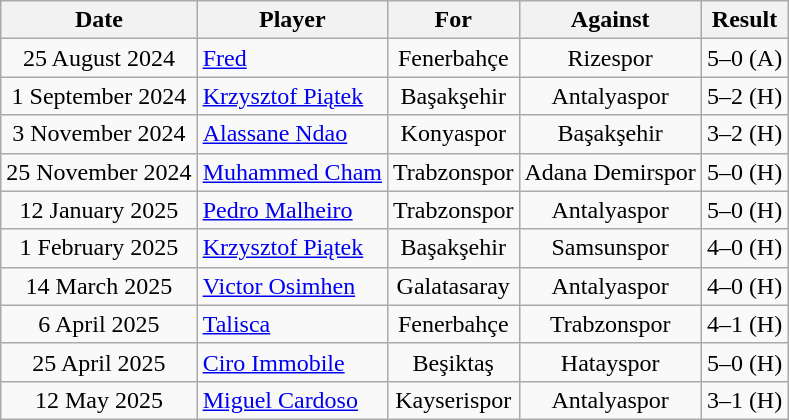<table class="wikitable sortable">
<tr>
<th>Date</th>
<th>Player</th>
<th>For</th>
<th>Against</th>
<th style="text-align:center">Result</th>
</tr>
<tr>
<td align=center>25 August 2024</td>
<td> <a href='#'>Fred</a></td>
<td align=center>Fenerbahçe</td>
<td align=center>Rizespor</td>
<td align=center>5–0 (A)</td>
</tr>
<tr>
<td align=center>1 September 2024</td>
<td> <a href='#'>Krzysztof Piątek</a></td>
<td align=center>Başakşehir</td>
<td align=center>Antalyaspor</td>
<td align=center>5–2 (H)</td>
</tr>
<tr>
<td align="center">3 November 2024</td>
<td> <a href='#'>Alassane Ndao</a></td>
<td align="center">Konyaspor</td>
<td align="center">Başakşehir</td>
<td align="center">3–2 (H)</td>
</tr>
<tr>
<td align="center">25 November 2024</td>
<td> <a href='#'>Muhammed Cham</a></td>
<td align="center">Trabzonspor</td>
<td align="center">Adana Demirspor</td>
<td align="center">5–0 (H)</td>
</tr>
<tr>
<td align=center>12 January 2025</td>
<td> <a href='#'>Pedro Malheiro</a></td>
<td align=center>Trabzonspor</td>
<td align=center>Antalyaspor</td>
<td align=center>5–0 (H)</td>
</tr>
<tr>
<td align="center">1 February 2025</td>
<td> <a href='#'>Krzysztof Piątek</a></td>
<td align="center">Başakşehir</td>
<td align="center">Samsunspor</td>
<td align="center">4–0 (H)</td>
</tr>
<tr>
<td align=center>14 March 2025</td>
<td> <a href='#'>Victor Osimhen</a></td>
<td align=center>Galatasaray</td>
<td align=center>Antalyaspor</td>
<td align=center>4–0 (H)</td>
</tr>
<tr>
<td align="center">6 April 2025</td>
<td align="left"> <a href='#'>Talisca</a></td>
<td align="center">Fenerbahçe</td>
<td align="center">Trabzonspor</td>
<td align="center">4–1 (H)</td>
</tr>
<tr>
<td align="center">25 April 2025</td>
<td align="left"> <a href='#'>Ciro Immobile</a></td>
<td align="center">Beşiktaş</td>
<td align="center">Hatayspor</td>
<td align="center">5–0 (H)</td>
</tr>
<tr>
<td align=center>12 May 2025</td>
<td> <a href='#'>Miguel Cardoso</a></td>
<td align=center>Kayserispor</td>
<td align=center>Antalyaspor</td>
<td align=center>3–1 (H)</td>
</tr>
</table>
